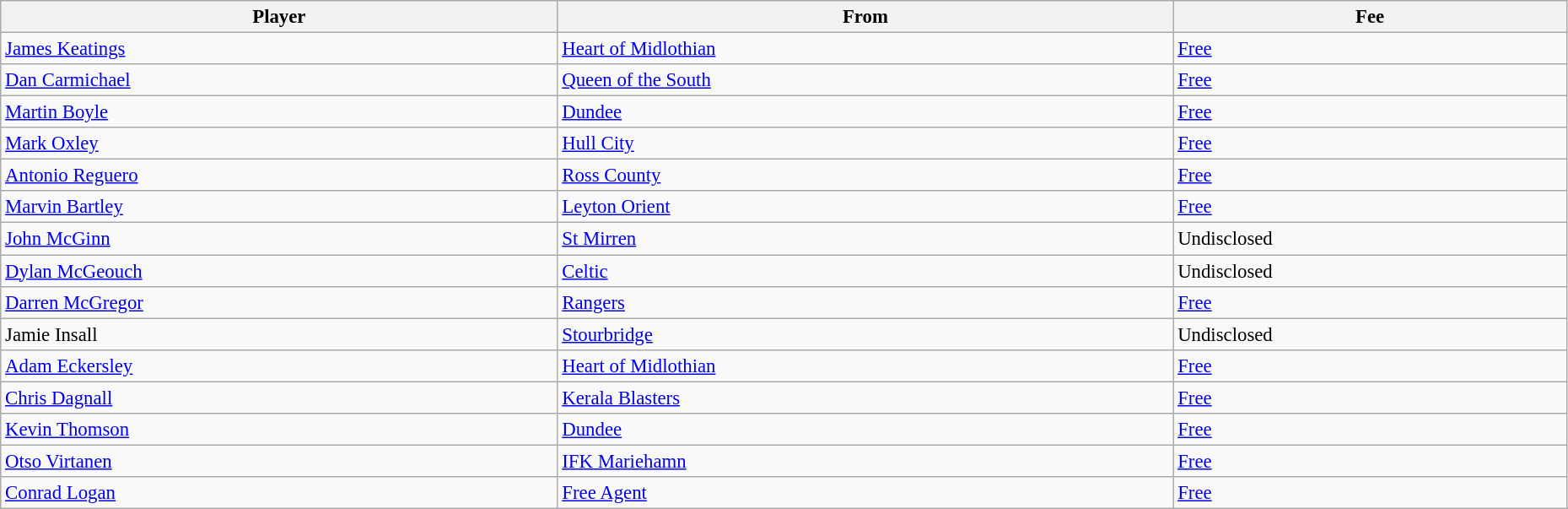<table class="wikitable" style="text-align:center; font-size:95%;width:98%; text-align:left">
<tr>
<th>Player</th>
<th>From</th>
<th>Fee</th>
</tr>
<tr>
<td> <a href='#'>James Keatings</a></td>
<td> <a href='#'>Heart of Midlothian</a></td>
<td><a href='#'>Free</a></td>
</tr>
<tr>
<td> <a href='#'>Dan Carmichael</a></td>
<td> <a href='#'>Queen of the South</a></td>
<td><a href='#'>Free</a></td>
</tr>
<tr>
<td> <a href='#'>Martin Boyle</a></td>
<td> <a href='#'>Dundee</a></td>
<td><a href='#'>Free</a></td>
</tr>
<tr>
<td> <a href='#'>Mark Oxley</a></td>
<td> <a href='#'>Hull City</a></td>
<td><a href='#'>Free</a></td>
</tr>
<tr>
<td> <a href='#'>Antonio Reguero</a></td>
<td> <a href='#'>Ross County</a></td>
<td><a href='#'>Free</a></td>
</tr>
<tr>
<td> <a href='#'>Marvin Bartley</a></td>
<td> <a href='#'>Leyton Orient</a></td>
<td><a href='#'>Free</a></td>
</tr>
<tr>
<td> <a href='#'>John McGinn</a></td>
<td> <a href='#'>St Mirren</a></td>
<td>Undisclosed</td>
</tr>
<tr>
<td> <a href='#'>Dylan McGeouch</a></td>
<td> <a href='#'>Celtic</a></td>
<td>Undisclosed</td>
</tr>
<tr>
<td> <a href='#'>Darren McGregor</a></td>
<td> <a href='#'>Rangers</a></td>
<td><a href='#'>Free</a></td>
</tr>
<tr>
<td> Jamie Insall</td>
<td> <a href='#'>Stourbridge</a></td>
<td>Undisclosed</td>
</tr>
<tr>
<td> <a href='#'>Adam Eckersley</a></td>
<td> <a href='#'>Heart of Midlothian</a></td>
<td><a href='#'>Free</a></td>
</tr>
<tr>
<td> <a href='#'>Chris Dagnall</a></td>
<td> <a href='#'>Kerala Blasters</a></td>
<td><a href='#'>Free</a></td>
</tr>
<tr>
<td> <a href='#'>Kevin Thomson</a></td>
<td> <a href='#'>Dundee</a></td>
<td><a href='#'>Free</a></td>
</tr>
<tr>
<td> <a href='#'>Otso Virtanen</a></td>
<td> <a href='#'>IFK Mariehamn</a></td>
<td><a href='#'>Free</a></td>
</tr>
<tr>
<td> <a href='#'>Conrad Logan</a></td>
<td><a href='#'>Free Agent</a></td>
<td><a href='#'>Free</a></td>
</tr>
</table>
